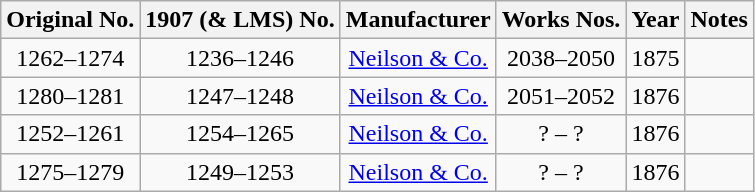<table class=wikitable style=text-align:center>
<tr>
<th>Original No.</th>
<th>1907 (& LMS) No.</th>
<th>Manufacturer</th>
<th>Works Nos.</th>
<th>Year</th>
<th>Notes</th>
</tr>
<tr>
<td>1262–1274</td>
<td>1236–1246</td>
<td><a href='#'>Neilson & Co.</a></td>
<td>2038–2050</td>
<td>1875</td>
<td align=left></td>
</tr>
<tr>
<td>1280–1281</td>
<td>1247–1248</td>
<td><a href='#'>Neilson & Co.</a></td>
<td>2051–2052</td>
<td>1876</td>
<td align=left></td>
</tr>
<tr>
<td>1252–1261</td>
<td>1254–1265</td>
<td><a href='#'>Neilson & Co.</a></td>
<td>? – ?</td>
<td>1876</td>
<td align=left></td>
</tr>
<tr>
<td>1275–1279</td>
<td>1249–1253</td>
<td><a href='#'>Neilson & Co.</a></td>
<td>? – ?</td>
<td>1876</td>
<td align=left></td>
</tr>
</table>
